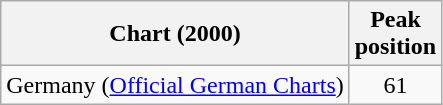<table class="wikitable sortable">
<tr>
<th>Chart (2000)</th>
<th>Peak<br>position</th>
</tr>
<tr>
<td align="left">Germany (<a href='#'>Official German Charts</a>)</td>
<td style="text-align:center;">61</td>
</tr>
</table>
